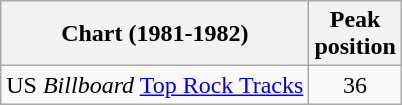<table class="wikitable sortable">
<tr>
<th>Chart (1981-1982)</th>
<th>Peak<br>position</th>
</tr>
<tr>
<td>US <em>Billboard</em> <a href='#'>Top Rock Tracks</a></td>
<td style="text-align:center;">36</td>
</tr>
</table>
